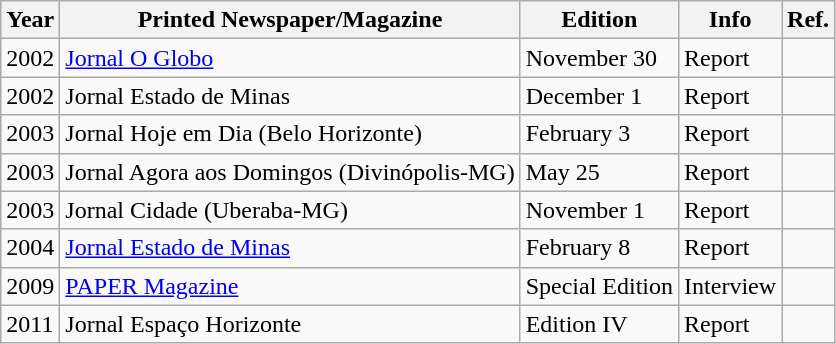<table class="wikitable">
<tr>
<th>Year</th>
<th>Printed Newspaper/Magazine</th>
<th>Edition</th>
<th>Info</th>
<th>Ref.</th>
</tr>
<tr>
<td>2002</td>
<td> <a href='#'>Jornal O Globo</a></td>
<td>November 30</td>
<td>Report</td>
<td></td>
</tr>
<tr>
<td>2002</td>
<td> Jornal Estado de Minas</td>
<td>December 1</td>
<td>Report</td>
<td></td>
</tr>
<tr>
<td>2003</td>
<td> Jornal Hoje em Dia (Belo Horizonte)</td>
<td>February 3</td>
<td>Report</td>
<td></td>
</tr>
<tr>
<td>2003</td>
<td> Jornal Agora aos Domingos (Divinópolis-MG)</td>
<td>May 25</td>
<td>Report</td>
<td></td>
</tr>
<tr>
<td>2003</td>
<td> Jornal Cidade (Uberaba-MG)</td>
<td>November 1</td>
<td>Report</td>
<td></td>
</tr>
<tr>
<td>2004</td>
<td> <a href='#'>Jornal Estado de Minas</a></td>
<td>February 8</td>
<td>Report</td>
<td></td>
</tr>
<tr>
<td>2009</td>
<td> <a href='#'>PAPER Magazine</a></td>
<td>Special Edition</td>
<td>Interview</td>
<td></td>
</tr>
<tr>
<td>2011</td>
<td> Jornal Espaço Horizonte</td>
<td>Edition IV</td>
<td>Report</td>
<td></td>
</tr>
</table>
